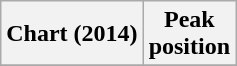<table class="wikitable sortable plainrowheaders" style="text-align:center">
<tr>
<th scope="col">Chart (2014)</th>
<th scope="col">Peak<br> position</th>
</tr>
<tr>
</tr>
</table>
